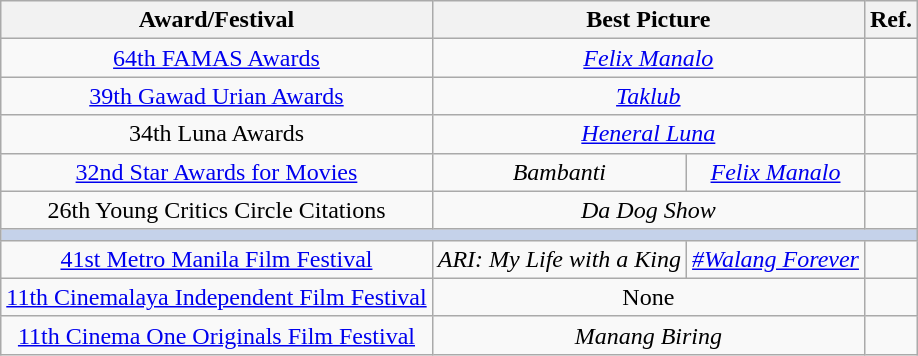<table class="wikitable" style="text-align:center">
<tr>
<th>Award/Festival</th>
<th colspan=2>Best Picture</th>
<th>Ref.</th>
</tr>
<tr>
<td><a href='#'>64th FAMAS Awards</a></td>
<td colspan=2><em><a href='#'>Felix Manalo</a></em></td>
<td></td>
</tr>
<tr>
<td><a href='#'>39th Gawad Urian Awards</a></td>
<td colspan=2><em><a href='#'>Taklub</a></em></td>
<td></td>
</tr>
<tr>
<td>34th Luna Awards</td>
<td colspan=2><em><a href='#'>Heneral Luna</a></em></td>
<td></td>
</tr>
<tr>
<td><a href='#'>32nd Star Awards for Movies</a></td>
<td><em>Bambanti</em></td>
<td><em><a href='#'>Felix Manalo</a></em></td>
<td></td>
</tr>
<tr>
<td>26th Young Critics Circle Citations</td>
<td colspan=2><em>Da Dog Show</em></td>
<td></td>
</tr>
<tr>
<td style="background:#c5d2ea; text-align:center;" colspan=4></td>
</tr>
<tr>
<td><a href='#'>41st Metro Manila Film Festival</a></td>
<td><em>ARI: My Life with a King</em></td>
<td><em><a href='#'>#Walang Forever</a></em></td>
<td></td>
</tr>
<tr>
<td><a href='#'>11th Cinemalaya Independent Film Festival</a></td>
<td colspan=2>None</td>
<td></td>
</tr>
<tr>
<td><a href='#'>11th Cinema One Originals Film Festival</a></td>
<td colspan=2><em>Manang Biring</em></td>
<td></td>
</tr>
</table>
